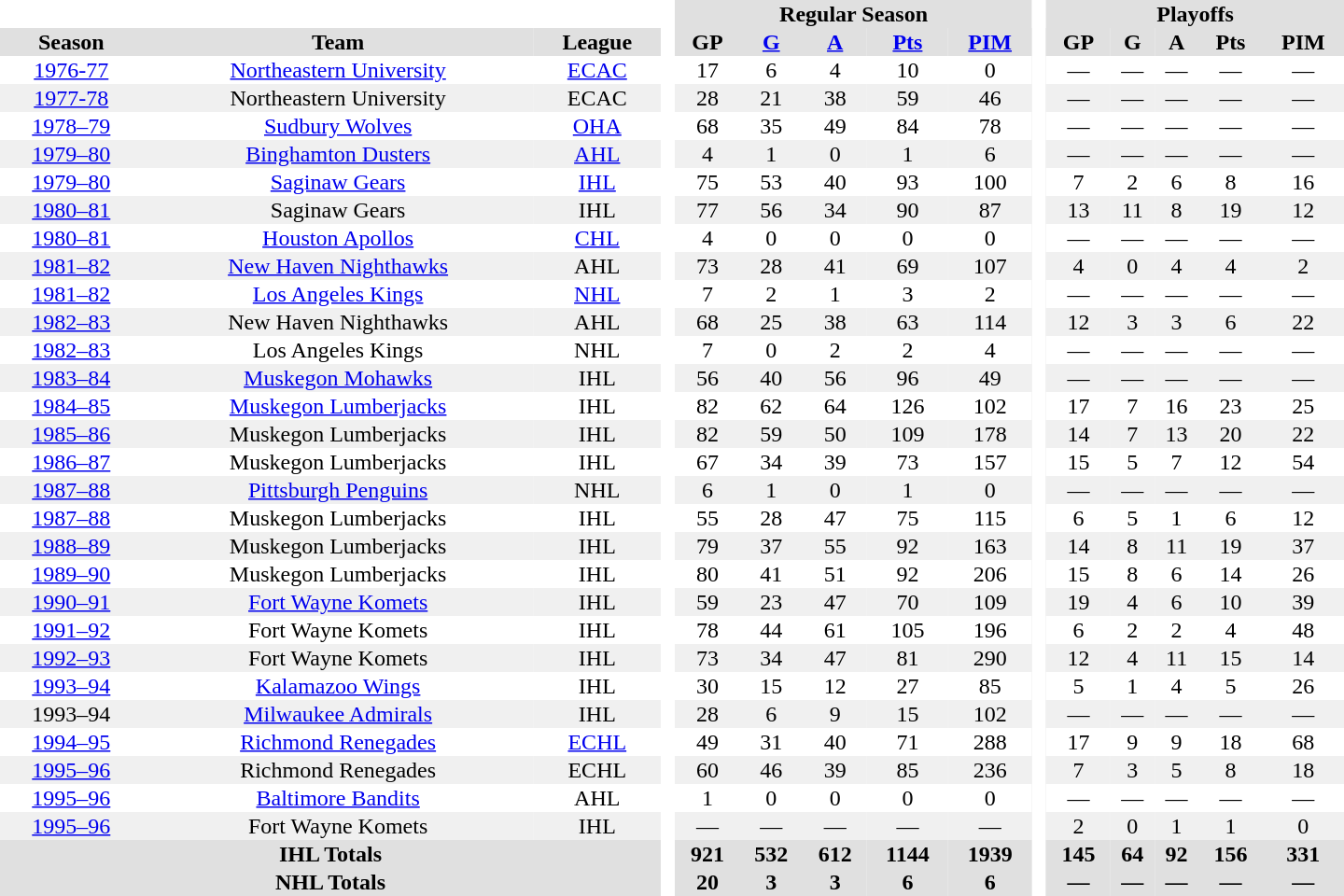<table border="0" cellpadding="1" cellspacing="0" style="text-align:center; width:60em">
<tr bgcolor="#e0e0e0">
<th colspan="3"  bgcolor="#ffffff"> </th>
<th rowspan="99" bgcolor="#ffffff"> </th>
<th colspan="5">Regular Season</th>
<th rowspan="99" bgcolor="#ffffff"> </th>
<th colspan="5">Playoffs</th>
</tr>
<tr bgcolor="#e0e0e0">
<th>Season</th>
<th>Team</th>
<th>League</th>
<th>GP</th>
<th><a href='#'>G</a></th>
<th><a href='#'>A</a></th>
<th><a href='#'>Pts</a></th>
<th><a href='#'>PIM</a></th>
<th>GP</th>
<th>G</th>
<th>A</th>
<th>Pts</th>
<th>PIM</th>
</tr>
<tr>
<td><a href='#'>1976-77</a></td>
<td><a href='#'>Northeastern University</a></td>
<td><a href='#'>ECAC</a></td>
<td>17</td>
<td>6</td>
<td>4</td>
<td>10</td>
<td>0</td>
<td>—</td>
<td>—</td>
<td>—</td>
<td>—</td>
<td>—</td>
</tr>
<tr bgcolor="#f0f0f0">
<td><a href='#'>1977-78</a></td>
<td>Northeastern University</td>
<td>ECAC</td>
<td>28</td>
<td>21</td>
<td>38</td>
<td>59</td>
<td>46</td>
<td>—</td>
<td>—</td>
<td>—</td>
<td>—</td>
<td>—</td>
</tr>
<tr>
<td><a href='#'>1978–79</a></td>
<td><a href='#'>Sudbury Wolves</a></td>
<td><a href='#'>OHA</a></td>
<td>68</td>
<td>35</td>
<td>49</td>
<td>84</td>
<td>78</td>
<td>—</td>
<td>—</td>
<td>—</td>
<td>—</td>
<td>—</td>
</tr>
<tr bgcolor="#f0f0f0">
<td><a href='#'>1979–80</a></td>
<td><a href='#'>Binghamton Dusters</a></td>
<td><a href='#'>AHL</a></td>
<td>4</td>
<td>1</td>
<td>0</td>
<td>1</td>
<td>6</td>
<td>—</td>
<td>—</td>
<td>—</td>
<td>—</td>
<td>—</td>
</tr>
<tr>
<td><a href='#'>1979–80</a></td>
<td><a href='#'>Saginaw Gears</a></td>
<td><a href='#'>IHL</a></td>
<td>75</td>
<td>53</td>
<td>40</td>
<td>93</td>
<td>100</td>
<td>7</td>
<td>2</td>
<td>6</td>
<td>8</td>
<td>16</td>
</tr>
<tr bgcolor="#f0f0f0">
<td><a href='#'>1980–81</a></td>
<td>Saginaw Gears</td>
<td>IHL</td>
<td>77</td>
<td>56</td>
<td>34</td>
<td>90</td>
<td>87</td>
<td>13</td>
<td>11</td>
<td>8</td>
<td>19</td>
<td>12</td>
</tr>
<tr>
<td><a href='#'>1980–81</a></td>
<td><a href='#'>Houston Apollos</a></td>
<td><a href='#'>CHL</a></td>
<td>4</td>
<td>0</td>
<td>0</td>
<td>0</td>
<td>0</td>
<td>—</td>
<td>—</td>
<td>—</td>
<td>—</td>
<td>—</td>
</tr>
<tr bgcolor="#f0f0f0">
<td><a href='#'>1981–82</a></td>
<td><a href='#'>New Haven Nighthawks</a></td>
<td>AHL</td>
<td>73</td>
<td>28</td>
<td>41</td>
<td>69</td>
<td>107</td>
<td>4</td>
<td>0</td>
<td>4</td>
<td>4</td>
<td>2</td>
</tr>
<tr>
<td><a href='#'>1981–82</a></td>
<td><a href='#'>Los Angeles Kings</a></td>
<td><a href='#'>NHL</a></td>
<td>7</td>
<td>2</td>
<td>1</td>
<td>3</td>
<td>2</td>
<td>—</td>
<td>—</td>
<td>—</td>
<td>—</td>
<td>—</td>
</tr>
<tr bgcolor="#f0f0f0">
<td><a href='#'>1982–83</a></td>
<td>New Haven Nighthawks</td>
<td>AHL</td>
<td>68</td>
<td>25</td>
<td>38</td>
<td>63</td>
<td>114</td>
<td>12</td>
<td>3</td>
<td>3</td>
<td>6</td>
<td>22</td>
</tr>
<tr>
<td><a href='#'>1982–83</a></td>
<td>Los Angeles Kings</td>
<td>NHL</td>
<td>7</td>
<td>0</td>
<td>2</td>
<td>2</td>
<td>4</td>
<td>—</td>
<td>—</td>
<td>—</td>
<td>—</td>
<td>—</td>
</tr>
<tr bgcolor="#f0f0f0">
<td><a href='#'>1983–84</a></td>
<td><a href='#'>Muskegon Mohawks</a></td>
<td>IHL</td>
<td>56</td>
<td>40</td>
<td>56</td>
<td>96</td>
<td>49</td>
<td>—</td>
<td>—</td>
<td>—</td>
<td>—</td>
<td>—</td>
</tr>
<tr>
<td><a href='#'>1984–85</a></td>
<td><a href='#'>Muskegon Lumberjacks</a></td>
<td>IHL</td>
<td>82</td>
<td>62</td>
<td>64</td>
<td>126</td>
<td>102</td>
<td>17</td>
<td>7</td>
<td>16</td>
<td>23</td>
<td>25</td>
</tr>
<tr bgcolor="#f0f0f0">
<td><a href='#'>1985–86</a></td>
<td>Muskegon Lumberjacks</td>
<td>IHL</td>
<td>82</td>
<td>59</td>
<td>50</td>
<td>109</td>
<td>178</td>
<td>14</td>
<td>7</td>
<td>13</td>
<td>20</td>
<td>22</td>
</tr>
<tr>
<td><a href='#'>1986–87</a></td>
<td>Muskegon Lumberjacks</td>
<td>IHL</td>
<td>67</td>
<td>34</td>
<td>39</td>
<td>73</td>
<td>157</td>
<td>15</td>
<td>5</td>
<td>7</td>
<td>12</td>
<td>54</td>
</tr>
<tr bgcolor="#f0f0f0">
<td><a href='#'>1987–88</a></td>
<td><a href='#'>Pittsburgh Penguins</a></td>
<td>NHL</td>
<td>6</td>
<td>1</td>
<td>0</td>
<td>1</td>
<td>0</td>
<td>—</td>
<td>—</td>
<td>—</td>
<td>—</td>
<td>—</td>
</tr>
<tr>
<td><a href='#'>1987–88</a></td>
<td>Muskegon Lumberjacks</td>
<td>IHL</td>
<td>55</td>
<td>28</td>
<td>47</td>
<td>75</td>
<td>115</td>
<td>6</td>
<td>5</td>
<td>1</td>
<td>6</td>
<td>12</td>
</tr>
<tr bgcolor="#f0f0f0">
<td><a href='#'>1988–89</a></td>
<td>Muskegon Lumberjacks</td>
<td>IHL</td>
<td>79</td>
<td>37</td>
<td>55</td>
<td>92</td>
<td>163</td>
<td>14</td>
<td>8</td>
<td>11</td>
<td>19</td>
<td>37</td>
</tr>
<tr>
<td><a href='#'>1989–90</a></td>
<td>Muskegon Lumberjacks</td>
<td>IHL</td>
<td>80</td>
<td>41</td>
<td>51</td>
<td>92</td>
<td>206</td>
<td>15</td>
<td>8</td>
<td>6</td>
<td>14</td>
<td>26</td>
</tr>
<tr bgcolor="#f0f0f0">
<td><a href='#'>1990–91</a></td>
<td><a href='#'>Fort Wayne Komets</a></td>
<td>IHL</td>
<td>59</td>
<td>23</td>
<td>47</td>
<td>70</td>
<td>109</td>
<td>19</td>
<td>4</td>
<td>6</td>
<td>10</td>
<td>39</td>
</tr>
<tr>
<td><a href='#'>1991–92</a></td>
<td>Fort Wayne Komets</td>
<td>IHL</td>
<td>78</td>
<td>44</td>
<td>61</td>
<td>105</td>
<td>196</td>
<td>6</td>
<td>2</td>
<td>2</td>
<td>4</td>
<td>48</td>
</tr>
<tr bgcolor="#f0f0f0">
<td><a href='#'>1992–93</a></td>
<td>Fort Wayne Komets</td>
<td>IHL</td>
<td>73</td>
<td>34</td>
<td>47</td>
<td>81</td>
<td>290</td>
<td>12</td>
<td>4</td>
<td>11</td>
<td>15</td>
<td>14</td>
</tr>
<tr>
<td><a href='#'>1993–94</a></td>
<td><a href='#'>Kalamazoo Wings</a></td>
<td>IHL</td>
<td>30</td>
<td>15</td>
<td>12</td>
<td>27</td>
<td>85</td>
<td>5</td>
<td>1</td>
<td>4</td>
<td>5</td>
<td>26</td>
</tr>
<tr bgcolor="#f0f0f0">
<td>1993–94</td>
<td><a href='#'>Milwaukee Admirals</a></td>
<td>IHL</td>
<td>28</td>
<td>6</td>
<td>9</td>
<td>15</td>
<td>102</td>
<td>—</td>
<td>—</td>
<td>—</td>
<td>—</td>
<td>—</td>
</tr>
<tr>
<td><a href='#'>1994–95</a></td>
<td><a href='#'>Richmond Renegades</a></td>
<td><a href='#'>ECHL</a></td>
<td>49</td>
<td>31</td>
<td>40</td>
<td>71</td>
<td>288</td>
<td>17</td>
<td>9</td>
<td>9</td>
<td>18</td>
<td>68</td>
</tr>
<tr bgcolor="#f0f0f0">
<td><a href='#'>1995–96</a></td>
<td>Richmond Renegades</td>
<td>ECHL</td>
<td>60</td>
<td>46</td>
<td>39</td>
<td>85</td>
<td>236</td>
<td>7</td>
<td>3</td>
<td>5</td>
<td>8</td>
<td>18</td>
</tr>
<tr>
<td><a href='#'>1995–96</a></td>
<td><a href='#'>Baltimore Bandits</a></td>
<td>AHL</td>
<td>1</td>
<td>0</td>
<td>0</td>
<td>0</td>
<td>0</td>
<td>—</td>
<td>—</td>
<td>—</td>
<td>—</td>
<td>—</td>
</tr>
<tr bgcolor="#f0f0f0">
<td><a href='#'>1995–96</a></td>
<td>Fort Wayne Komets</td>
<td>IHL</td>
<td>—</td>
<td>—</td>
<td>—</td>
<td>—</td>
<td>—</td>
<td>2</td>
<td>0</td>
<td>1</td>
<td>1</td>
<td>0</td>
</tr>
<tr bgcolor="#e0e0e0">
<th colspan="3">IHL Totals</th>
<th>921</th>
<th>532</th>
<th>612</th>
<th>1144</th>
<th>1939</th>
<th>145</th>
<th>64</th>
<th>92</th>
<th>156</th>
<th>331</th>
</tr>
<tr bgcolor="#e0e0e0">
<th colspan="3">NHL Totals</th>
<th>20</th>
<th>3</th>
<th>3</th>
<th>6</th>
<th>6</th>
<th>—</th>
<th>—</th>
<th>—</th>
<th>—</th>
<th>—</th>
</tr>
</table>
